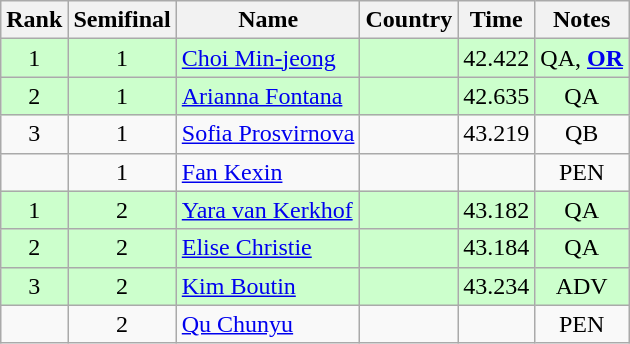<table class="wikitable sortable" style="text-align:center">
<tr>
<th>Rank</th>
<th>Semifinal</th>
<th>Name</th>
<th>Country</th>
<th>Time</th>
<th>Notes</th>
</tr>
<tr bgcolor=ccffcc>
<td>1</td>
<td>1</td>
<td align=left><a href='#'>Choi Min-jeong</a></td>
<td align=left></td>
<td>42.422</td>
<td>QA, <strong><a href='#'>OR</a></strong></td>
</tr>
<tr bgcolor=ccffcc>
<td>2</td>
<td>1</td>
<td align=left><a href='#'>Arianna Fontana</a></td>
<td align=left></td>
<td>42.635</td>
<td>QA</td>
</tr>
<tr>
<td>3</td>
<td>1</td>
<td align=left><a href='#'>Sofia Prosvirnova</a></td>
<td align=left></td>
<td>43.219</td>
<td>QB</td>
</tr>
<tr>
<td></td>
<td>1</td>
<td align=left><a href='#'>Fan Kexin</a></td>
<td align=left></td>
<td></td>
<td>PEN</td>
</tr>
<tr bgcolor=ccffcc>
<td>1</td>
<td>2</td>
<td align=left><a href='#'>Yara van Kerkhof</a></td>
<td align=left></td>
<td>43.182</td>
<td>QA</td>
</tr>
<tr bgcolor=ccffcc>
<td>2</td>
<td>2</td>
<td align=left><a href='#'>Elise Christie</a></td>
<td align=left></td>
<td>43.184</td>
<td>QA</td>
</tr>
<tr bgcolor=ccffcc>
<td>3</td>
<td>2</td>
<td align=left><a href='#'>Kim Boutin</a></td>
<td align=left></td>
<td>43.234</td>
<td>ADV</td>
</tr>
<tr>
<td></td>
<td>2</td>
<td align=left><a href='#'>Qu Chunyu</a></td>
<td align=left></td>
<td></td>
<td>PEN</td>
</tr>
</table>
